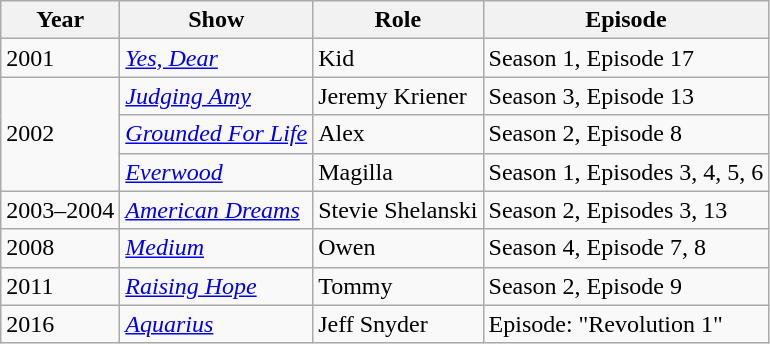<table class="wikitable">
<tr>
<th>Year</th>
<th>Show</th>
<th>Role</th>
<th>Episode</th>
</tr>
<tr>
<td>2001</td>
<td><em><a href='#'>Yes, Dear</a></em></td>
<td>Kid</td>
<td>Season 1, Episode 17</td>
</tr>
<tr>
<td rowspan=3>2002</td>
<td><em><a href='#'>Judging Amy</a></em></td>
<td>Jeremy Kriener</td>
<td>Season 3, Episode 13</td>
</tr>
<tr>
<td><em><a href='#'>Grounded For Life</a></em></td>
<td>Alex</td>
<td>Season 2, Episode 8</td>
</tr>
<tr>
<td><em><a href='#'>Everwood</a></em></td>
<td>Magilla</td>
<td>Season 1, Episodes 3, 4, 5, 6</td>
</tr>
<tr>
<td>2003–2004</td>
<td><em><a href='#'>American Dreams</a></em></td>
<td>Stevie Shelanski</td>
<td>Season 2, Episodes 3, 13</td>
</tr>
<tr>
<td>2008</td>
<td><em><a href='#'>Medium</a></em></td>
<td>Owen</td>
<td>Season 4, Episode 7, 8</td>
</tr>
<tr>
<td>2011</td>
<td><em><a href='#'>Raising Hope</a></em></td>
<td>Tommy</td>
<td>Season 2, Episode 9</td>
</tr>
<tr>
<td>2016</td>
<td><em><a href='#'>Aquarius</a></em></td>
<td>Jeff Snyder</td>
<td>Episode: "Revolution 1"</td>
</tr>
</table>
